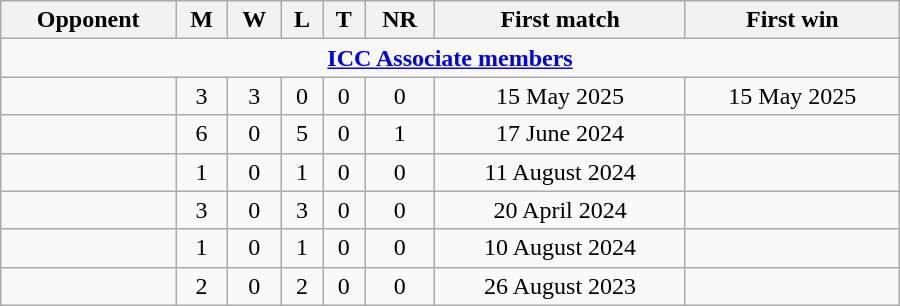<table class="wikitable" style="text-align: center; width: 600px;">
<tr>
<th>Opponent</th>
<th>M</th>
<th>W</th>
<th>L</th>
<th>T</th>
<th>NR</th>
<th>First match</th>
<th>First win</th>
</tr>
<tr>
<td colspan="8" style="text-align: center;"><strong><a href='#'>ICC Associate members</a></strong></td>
</tr>
<tr>
<td align=left></td>
<td>3</td>
<td>3</td>
<td>0</td>
<td>0</td>
<td>0</td>
<td>15 May 2025</td>
<td>15 May 2025</td>
</tr>
<tr>
<td align=left></td>
<td>6</td>
<td>0</td>
<td>5</td>
<td>0</td>
<td>1</td>
<td>17 June 2024</td>
<td></td>
</tr>
<tr>
<td align=left></td>
<td>1</td>
<td>0</td>
<td>1</td>
<td>0</td>
<td>0</td>
<td>11 August 2024</td>
<td></td>
</tr>
<tr>
<td align=left></td>
<td>3</td>
<td>0</td>
<td>3</td>
<td>0</td>
<td>0</td>
<td>20 April 2024</td>
<td></td>
</tr>
<tr>
<td align=left></td>
<td>1</td>
<td>0</td>
<td>1</td>
<td>0</td>
<td>0</td>
<td>10 August 2024</td>
<td></td>
</tr>
<tr>
<td align=left></td>
<td>2</td>
<td>0</td>
<td>2</td>
<td>0</td>
<td>0</td>
<td>26 August 2023</td>
<td></td>
</tr>
</table>
